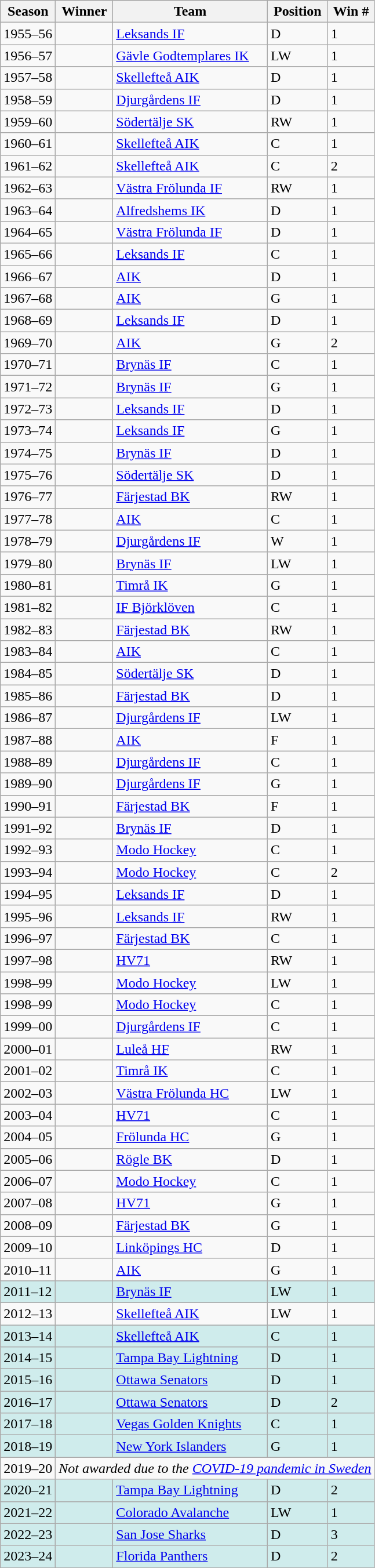<table class="wikitable sortable">
<tr>
<th>Season</th>
<th>Winner</th>
<th>Team</th>
<th>Position</th>
<th>Win #</th>
</tr>
<tr>
<td>1955–56</td>
<td></td>
<td><a href='#'>Leksands IF</a></td>
<td>D</td>
<td>1</td>
</tr>
<tr>
<td>1956–57</td>
<td></td>
<td><a href='#'>Gävle Godtemplares IK</a></td>
<td>LW</td>
<td>1</td>
</tr>
<tr>
<td>1957–58</td>
<td></td>
<td><a href='#'>Skellefteå AIK</a></td>
<td>D</td>
<td>1</td>
</tr>
<tr>
<td>1958–59</td>
<td></td>
<td><a href='#'>Djurgårdens IF</a></td>
<td>D</td>
<td>1</td>
</tr>
<tr>
<td>1959–60</td>
<td></td>
<td><a href='#'>Södertälje SK</a></td>
<td>RW</td>
<td>1</td>
</tr>
<tr>
<td>1960–61</td>
<td></td>
<td><a href='#'>Skellefteå AIK</a></td>
<td>C</td>
<td>1</td>
</tr>
<tr>
<td>1961–62</td>
<td></td>
<td><a href='#'>Skellefteå AIK</a></td>
<td>C</td>
<td>2</td>
</tr>
<tr>
<td>1962–63</td>
<td></td>
<td><a href='#'>Västra Frölunda IF</a></td>
<td>RW</td>
<td>1</td>
</tr>
<tr>
<td>1963–64</td>
<td></td>
<td><a href='#'>Alfredshems IK</a></td>
<td>D</td>
<td>1</td>
</tr>
<tr>
<td>1964–65</td>
<td></td>
<td><a href='#'>Västra Frölunda IF</a></td>
<td>D</td>
<td>1</td>
</tr>
<tr>
<td>1965–66</td>
<td></td>
<td><a href='#'>Leksands IF</a></td>
<td>C</td>
<td>1</td>
</tr>
<tr>
<td>1966–67</td>
<td></td>
<td><a href='#'>AIK</a></td>
<td>D</td>
<td>1</td>
</tr>
<tr>
<td>1967–68</td>
<td></td>
<td><a href='#'>AIK</a></td>
<td>G</td>
<td>1</td>
</tr>
<tr>
<td>1968–69</td>
<td></td>
<td><a href='#'>Leksands IF</a></td>
<td>D</td>
<td>1</td>
</tr>
<tr>
<td>1969–70</td>
<td></td>
<td><a href='#'>AIK</a></td>
<td>G</td>
<td>2</td>
</tr>
<tr>
<td>1970–71</td>
<td></td>
<td><a href='#'>Brynäs IF</a></td>
<td>C</td>
<td>1</td>
</tr>
<tr>
<td>1971–72</td>
<td></td>
<td><a href='#'>Brynäs IF</a></td>
<td>G</td>
<td>1</td>
</tr>
<tr>
<td>1972–73</td>
<td></td>
<td><a href='#'>Leksands IF</a></td>
<td>D</td>
<td>1</td>
</tr>
<tr>
<td>1973–74</td>
<td></td>
<td><a href='#'>Leksands IF</a></td>
<td>G</td>
<td>1</td>
</tr>
<tr>
<td>1974–75</td>
<td></td>
<td><a href='#'>Brynäs IF</a></td>
<td>D</td>
<td>1</td>
</tr>
<tr>
<td>1975–76</td>
<td></td>
<td><a href='#'>Södertälje SK</a></td>
<td>D</td>
<td>1</td>
</tr>
<tr>
<td>1976–77</td>
<td></td>
<td><a href='#'>Färjestad BK</a></td>
<td>RW</td>
<td>1</td>
</tr>
<tr>
<td>1977–78</td>
<td></td>
<td><a href='#'>AIK</a></td>
<td>C</td>
<td>1</td>
</tr>
<tr>
<td>1978–79</td>
<td></td>
<td><a href='#'>Djurgårdens IF</a></td>
<td>W</td>
<td>1</td>
</tr>
<tr>
<td>1979–80</td>
<td></td>
<td><a href='#'>Brynäs IF</a></td>
<td>LW</td>
<td>1</td>
</tr>
<tr>
<td>1980–81</td>
<td></td>
<td><a href='#'>Timrå IK</a></td>
<td>G</td>
<td>1</td>
</tr>
<tr>
<td>1981–82</td>
<td></td>
<td><a href='#'>IF Björklöven</a></td>
<td>C</td>
<td>1</td>
</tr>
<tr>
<td>1982–83</td>
<td></td>
<td><a href='#'>Färjestad BK</a></td>
<td>RW</td>
<td>1</td>
</tr>
<tr>
<td>1983–84</td>
<td></td>
<td><a href='#'>AIK</a></td>
<td>C</td>
<td>1</td>
</tr>
<tr>
<td>1984–85</td>
<td></td>
<td><a href='#'>Södertälje SK</a></td>
<td>D</td>
<td>1</td>
</tr>
<tr>
<td>1985–86</td>
<td></td>
<td><a href='#'>Färjestad BK</a></td>
<td>D</td>
<td>1</td>
</tr>
<tr>
<td>1986–87</td>
<td></td>
<td><a href='#'>Djurgårdens IF</a></td>
<td>LW</td>
<td>1</td>
</tr>
<tr>
<td>1987–88</td>
<td></td>
<td><a href='#'>AIK</a></td>
<td>F</td>
<td>1</td>
</tr>
<tr>
<td>1988–89</td>
<td></td>
<td><a href='#'>Djurgårdens IF</a></td>
<td>C</td>
<td>1</td>
</tr>
<tr>
<td>1989–90</td>
<td></td>
<td><a href='#'>Djurgårdens IF</a></td>
<td>G</td>
<td>1</td>
</tr>
<tr>
<td>1990–91</td>
<td></td>
<td><a href='#'>Färjestad BK</a></td>
<td>F</td>
<td>1</td>
</tr>
<tr>
<td>1991–92</td>
<td></td>
<td><a href='#'>Brynäs IF</a></td>
<td>D</td>
<td>1</td>
</tr>
<tr>
<td>1992–93</td>
<td></td>
<td><a href='#'>Modo Hockey</a></td>
<td>C</td>
<td>1</td>
</tr>
<tr>
<td>1993–94</td>
<td></td>
<td><a href='#'>Modo Hockey</a></td>
<td>C</td>
<td>2</td>
</tr>
<tr>
<td>1994–95</td>
<td></td>
<td><a href='#'>Leksands IF</a></td>
<td>D</td>
<td>1</td>
</tr>
<tr>
<td>1995–96</td>
<td></td>
<td><a href='#'>Leksands IF</a></td>
<td>RW</td>
<td>1</td>
</tr>
<tr>
<td>1996–97</td>
<td></td>
<td><a href='#'>Färjestad BK</a></td>
<td>C</td>
<td>1</td>
</tr>
<tr>
<td>1997–98</td>
<td></td>
<td><a href='#'>HV71</a></td>
<td>RW</td>
<td>1</td>
</tr>
<tr>
<td>1998–99</td>
<td></td>
<td><a href='#'>Modo Hockey</a></td>
<td>LW</td>
<td>1</td>
</tr>
<tr>
<td>1998–99</td>
<td></td>
<td><a href='#'>Modo Hockey</a></td>
<td>C</td>
<td>1</td>
</tr>
<tr>
<td>1999–00</td>
<td></td>
<td><a href='#'>Djurgårdens IF</a></td>
<td>C</td>
<td>1</td>
</tr>
<tr>
<td>2000–01</td>
<td></td>
<td><a href='#'>Luleå HF</a></td>
<td>RW</td>
<td>1</td>
</tr>
<tr>
<td>2001–02</td>
<td></td>
<td><a href='#'>Timrå IK</a></td>
<td>C</td>
<td>1</td>
</tr>
<tr>
<td>2002–03</td>
<td></td>
<td><a href='#'>Västra Frölunda HC</a></td>
<td>LW</td>
<td>1</td>
</tr>
<tr>
<td>2003–04</td>
<td></td>
<td><a href='#'>HV71</a></td>
<td>C</td>
<td>1</td>
</tr>
<tr>
<td>2004–05</td>
<td></td>
<td><a href='#'>Frölunda HC</a></td>
<td>G</td>
<td>1</td>
</tr>
<tr>
<td>2005–06</td>
<td></td>
<td><a href='#'>Rögle BK</a></td>
<td>D</td>
<td>1</td>
</tr>
<tr>
<td>2006–07</td>
<td></td>
<td><a href='#'>Modo Hockey</a></td>
<td>C</td>
<td>1</td>
</tr>
<tr>
<td>2007–08</td>
<td></td>
<td><a href='#'>HV71</a></td>
<td>G</td>
<td>1</td>
</tr>
<tr>
<td>2008–09</td>
<td></td>
<td><a href='#'>Färjestad BK</a></td>
<td>G</td>
<td>1</td>
</tr>
<tr>
<td>2009–10</td>
<td></td>
<td><a href='#'>Linköpings HC</a></td>
<td>D</td>
<td>1</td>
</tr>
<tr>
<td>2010–11</td>
<td></td>
<td><a href='#'>AIK</a></td>
<td>G</td>
<td>1</td>
</tr>
<tr bgcolor="#CFECEC">
<td>2011–12</td>
<td></td>
<td><a href='#'>Brynäs IF</a></td>
<td>LW</td>
<td>1</td>
</tr>
<tr>
<td>2012–13</td>
<td></td>
<td><a href='#'>Skellefteå AIK</a></td>
<td>LW</td>
<td>1</td>
</tr>
<tr bgcolor="#CFECEC">
<td>2013–14</td>
<td></td>
<td><a href='#'>Skellefteå AIK</a></td>
<td>C</td>
<td>1</td>
</tr>
<tr bgcolor="#CFECEC">
<td>2014–15</td>
<td></td>
<td><a href='#'>Tampa Bay Lightning</a></td>
<td>D</td>
<td>1</td>
</tr>
<tr bgcolor="#CFECEC">
<td>2015–16</td>
<td></td>
<td><a href='#'>Ottawa Senators</a></td>
<td>D</td>
<td>1</td>
</tr>
<tr bgcolor="#CFECEC">
<td>2016–17</td>
<td></td>
<td><a href='#'>Ottawa Senators</a></td>
<td>D</td>
<td>2</td>
</tr>
<tr bgcolor="#CFECEC">
<td>2017–18</td>
<td></td>
<td><a href='#'>Vegas Golden Knights</a></td>
<td>C</td>
<td>1</td>
</tr>
<tr bgcolor="#CFECEC">
<td>2018–19</td>
<td></td>
<td><a href='#'>New York Islanders</a></td>
<td>G</td>
<td>1</td>
</tr>
<tr>
<td>2019–20</td>
<td colspan="4" align="center"><em>Not awarded due to the <a href='#'>COVID-19 pandemic in Sweden</a></em></td>
</tr>
<tr bgcolor="#CFECEC">
<td>2020–21</td>
<td></td>
<td><a href='#'>Tampa Bay Lightning</a></td>
<td>D</td>
<td>2</td>
</tr>
<tr bgcolor="#CFECEC">
<td>2021–22</td>
<td></td>
<td><a href='#'>Colorado Avalanche</a></td>
<td>LW</td>
<td>1</td>
</tr>
<tr bgcolor="#CFECEC">
<td>2022–23</td>
<td></td>
<td><a href='#'>San Jose Sharks</a></td>
<td>D</td>
<td>3</td>
</tr>
<tr bgcolor="#CFECEC">
<td>2023–24</td>
<td></td>
<td><a href='#'>Florida Panthers</a></td>
<td>D</td>
<td>2</td>
</tr>
</table>
